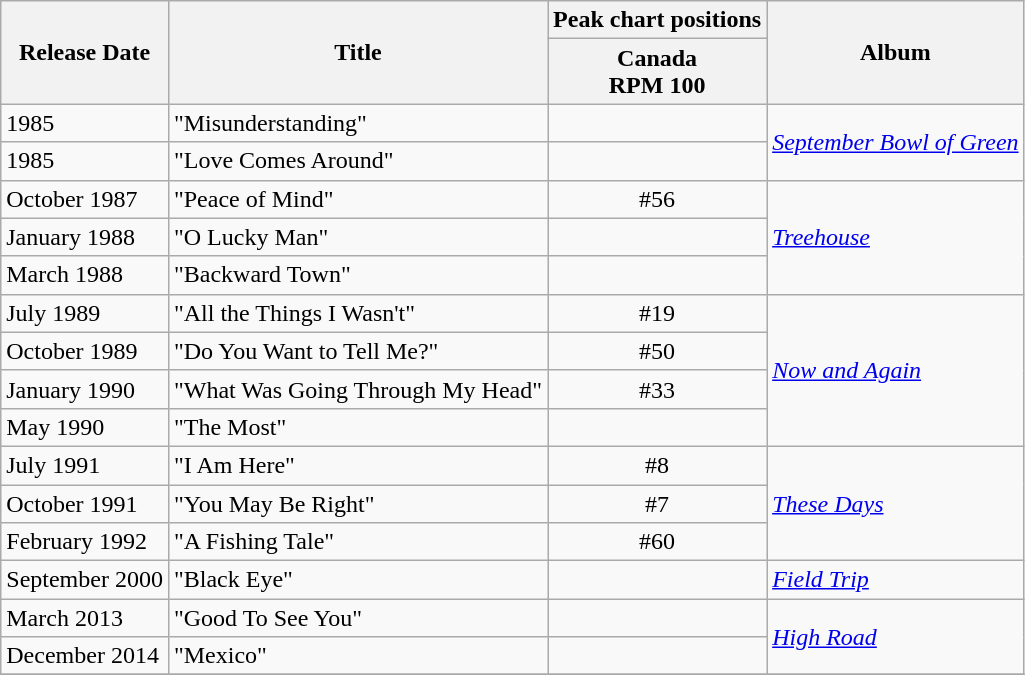<table class="wikitable">
<tr>
<th rowspan="2"><strong>Release Date</strong></th>
<th rowspan="2"><strong>Title</strong></th>
<th colspan="1"><strong>Peak chart positions</strong></th>
<th rowspan="2"><strong>Album</strong></th>
</tr>
<tr>
<th align="center">Canada <br> RPM 100</th>
</tr>
<tr>
<td>1985</td>
<td>"Misunderstanding"</td>
<td align="center"></td>
<td rowspan="2"><em><a href='#'>September Bowl of Green</a></em></td>
</tr>
<tr>
<td>1985</td>
<td>"Love Comes Around"</td>
<td align="center"></td>
</tr>
<tr>
<td>October 1987</td>
<td>"Peace of Mind"</td>
<td align="center">#56</td>
<td rowspan="3"><em><a href='#'>Treehouse</a></em></td>
</tr>
<tr>
<td>January 1988</td>
<td>"O Lucky Man"</td>
<td align="center"></td>
</tr>
<tr>
<td>March 1988</td>
<td>"Backward Town"</td>
<td align="center"></td>
</tr>
<tr>
<td>July 1989</td>
<td>"All the Things I Wasn't"</td>
<td align="center">#19</td>
<td rowspan="4"><em><a href='#'>Now and Again</a></em></td>
</tr>
<tr>
<td>October 1989</td>
<td>"Do You Want to Tell Me?"</td>
<td align="center">#50</td>
</tr>
<tr>
<td>January 1990</td>
<td>"What Was Going Through My Head"</td>
<td align="center">#33</td>
</tr>
<tr>
<td>May 1990</td>
<td>"The Most"</td>
<td align="center"></td>
</tr>
<tr>
<td>July 1991</td>
<td>"I Am Here"</td>
<td align="center">#8</td>
<td rowspan="3"><em><a href='#'>These Days</a></em></td>
</tr>
<tr>
<td>October 1991</td>
<td>"You May Be Right"</td>
<td align="center">#7</td>
</tr>
<tr>
<td>February 1992</td>
<td>"A Fishing Tale"</td>
<td align="center">#60</td>
</tr>
<tr>
<td>September 2000</td>
<td>"Black Eye"</td>
<td align="center"></td>
<td rowspan="1"><em><a href='#'>Field Trip</a></em></td>
</tr>
<tr>
<td>March 2013</td>
<td>"Good To See You"</td>
<td align="center"></td>
<td rowspan="2"><em><a href='#'>High Road</a></em></td>
</tr>
<tr>
<td>December 2014</td>
<td>"Mexico"</td>
<td align="center"></td>
</tr>
<tr>
</tr>
</table>
